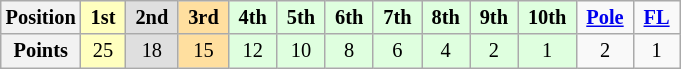<table class="wikitable" style="font-size:85%; text-align:center">
<tr>
<th>Position</th>
<td style="background:#ffffbf;"> <strong>1st</strong> </td>
<td style="background:#dfdfdf;"> <strong>2nd</strong> </td>
<td style="background:#ffdf9f;"> <strong>3rd</strong> </td>
<td style="background:#dfffdf;"> <strong>4th</strong> </td>
<td style="background:#dfffdf;"> <strong>5th</strong> </td>
<td style="background:#dfffdf;"> <strong>6th</strong> </td>
<td style="background:#dfffdf;"> <strong>7th</strong> </td>
<td style="background:#dfffdf;"> <strong>8th</strong> </td>
<td style="background:#dfffdf;"> <strong>9th</strong> </td>
<td style="background:#dfffdf;"> <strong>10th</strong> </td>
<td> <strong><a href='#'>Pole</a></strong> </td>
<td> <strong><a href='#'>FL</a></strong> </td>
</tr>
<tr>
<th>Points</th>
<td style="background:#ffffbf;">25</td>
<td style="background:#dfdfdf;">18</td>
<td style="background:#ffdf9f;">15</td>
<td style="background:#dfffdf;">12</td>
<td style="background:#dfffdf;">10</td>
<td style="background:#dfffdf;">8</td>
<td style="background:#dfffdf;">6</td>
<td style="background:#dfffdf;">4</td>
<td style="background:#dfffdf;">2</td>
<td style="background:#dfffdf;">1</td>
<td>2</td>
<td>1</td>
</tr>
</table>
